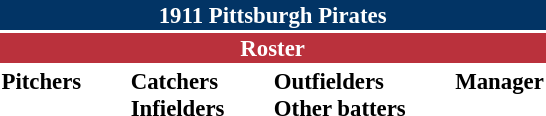<table class="toccolours" style="font-size: 95%;">
<tr>
<th colspan="10" style="background-color: #023465; color: white; text-align: center;">1911 Pittsburgh Pirates</th>
</tr>
<tr>
<td colspan="10" style="background-color: #ba313c; color: white; text-align: center;"><strong>Roster</strong></td>
</tr>
<tr>
<td valign="top"><strong>Pitchers</strong><br>












</td>
<td width="25px"></td>
<td valign="top"><strong>Catchers</strong><br>


<strong>Infielders</strong>








</td>
<td width="25px"></td>
<td valign="top"><strong>Outfielders</strong><br>





<strong>Other batters</strong>
</td>
<td width="25px"></td>
<td valign="top"><strong>Manager</strong><br></td>
</tr>
</table>
